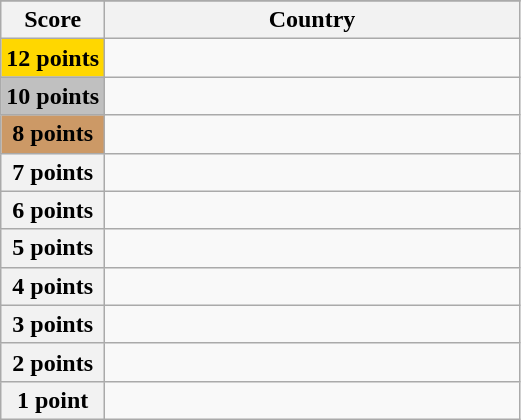<table class="wikitable">
<tr>
</tr>
<tr>
<th scope="col" width="20%">Score</th>
<th scope="col">Country</th>
</tr>
<tr>
<th scope="row" style="background:gold">12 points</th>
<td></td>
</tr>
<tr>
<th scope="row" style="background:silver">10 points</th>
<td></td>
</tr>
<tr>
<th scope="row" style="background:#CC9966">8 points</th>
<td></td>
</tr>
<tr>
<th scope="row">7 points</th>
<td></td>
</tr>
<tr>
<th scope="row">6 points</th>
<td></td>
</tr>
<tr>
<th scope="row">5 points</th>
<td></td>
</tr>
<tr>
<th scope="row">4 points</th>
<td></td>
</tr>
<tr>
<th scope="row">3 points</th>
<td></td>
</tr>
<tr>
<th scope="row">2 points</th>
<td></td>
</tr>
<tr>
<th scope="row">1 point</th>
<td></td>
</tr>
</table>
